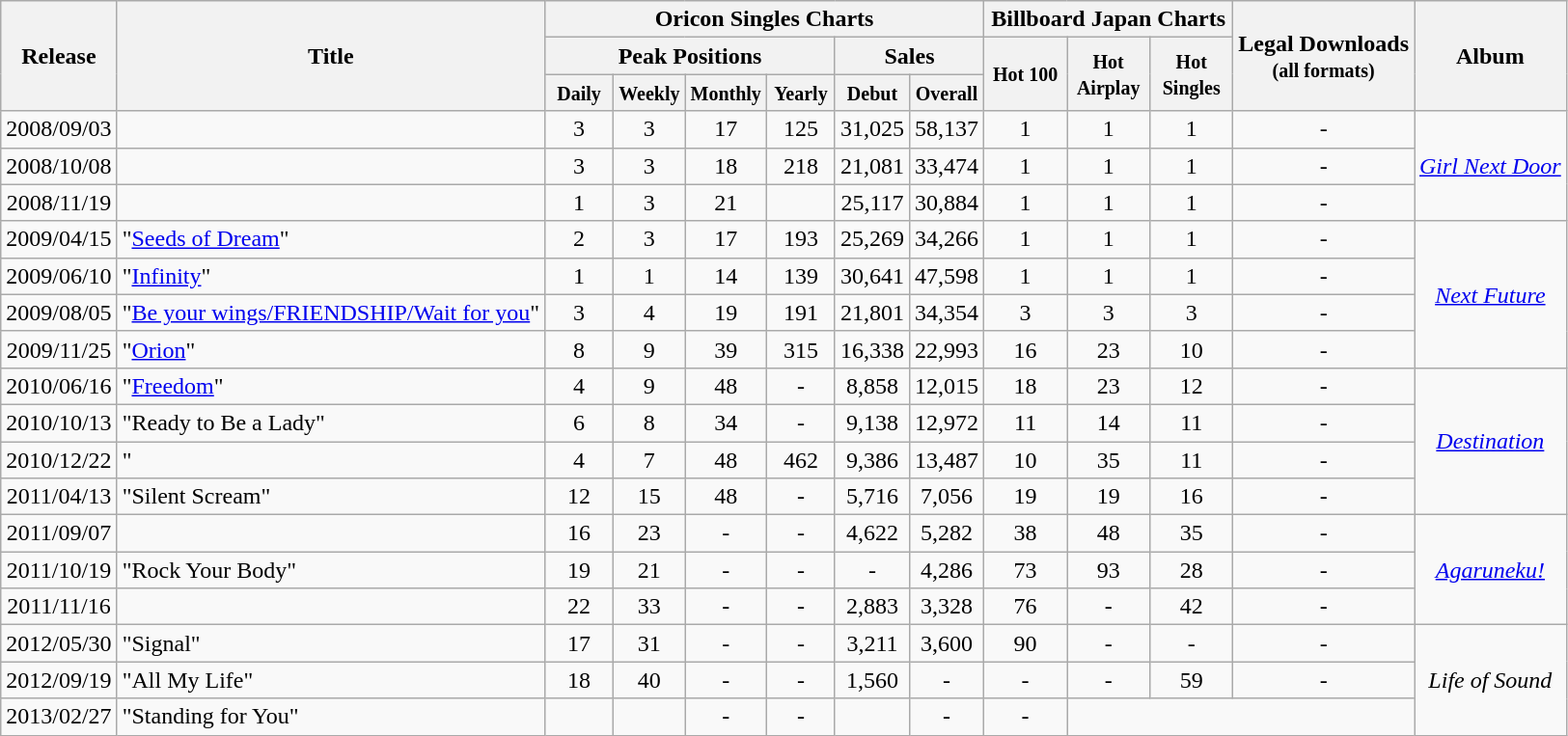<table class="wikitable" style="text-align:center">
<tr>
<th rowspan="3">Release</th>
<th rowspan="3">Title</th>
<th colspan="6">Oricon Singles Charts</th>
<th colspan="3">Billboard Japan Charts</th>
<th rowspan="3">Legal Downloads<br><small>(all formats)</small></th>
<th rowspan="3">Album</th>
</tr>
<tr>
<th colspan="4">Peak Positions</th>
<th colspan="2">Sales</th>
<th rowspan="2" width="50"><small>Hot 100</small></th>
<th rowspan="2" width="50"><small>Hot Airplay</small></th>
<th rowspan="2" width="50"><small>Hot Singles</small></th>
</tr>
<tr>
<th width="40"><small>Daily</small></th>
<th width="40"><small>Weekly</small></th>
<th width="40"><small>Monthly</small></th>
<th width="40"><small>Yearly</small></th>
<th width="40"><small>Debut</small></th>
<th width="40"><small>Overall</small></th>
</tr>
<tr>
<td>2008/09/03</td>
<td align="left"></td>
<td>3</td>
<td>3</td>
<td>17</td>
<td>125</td>
<td>31,025</td>
<td>58,137</td>
<td>1</td>
<td>1</td>
<td>1</td>
<td>-</td>
<td rowspan="3"><em><a href='#'>Girl Next Door</a></em></td>
</tr>
<tr>
<td>2008/10/08</td>
<td align="left"></td>
<td>3</td>
<td>3</td>
<td>18</td>
<td>218</td>
<td>21,081</td>
<td>33,474</td>
<td>1</td>
<td>1</td>
<td>1</td>
<td>-</td>
</tr>
<tr>
<td>2008/11/19</td>
<td align="left"></td>
<td>1</td>
<td>3</td>
<td>21</td>
<td></td>
<td>25,117</td>
<td>30,884</td>
<td>1</td>
<td>1</td>
<td>1</td>
<td>-</td>
</tr>
<tr>
<td>2009/04/15</td>
<td align="left">"<a href='#'>Seeds of Dream</a>"</td>
<td>2</td>
<td>3</td>
<td>17</td>
<td>193</td>
<td>25,269</td>
<td>34,266</td>
<td>1</td>
<td>1</td>
<td>1</td>
<td>-</td>
<td rowspan="4"><em><a href='#'>Next Future</a></em></td>
</tr>
<tr>
<td>2009/06/10</td>
<td align="left">"<a href='#'>Infinity</a>"</td>
<td>1</td>
<td>1</td>
<td>14</td>
<td>139</td>
<td>30,641</td>
<td>47,598</td>
<td>1</td>
<td>1</td>
<td>1</td>
<td>-</td>
</tr>
<tr>
<td>2009/08/05</td>
<td align="left">"<a href='#'>Be your wings/FRIENDSHIP/Wait for you</a>"</td>
<td>3</td>
<td>4</td>
<td>19</td>
<td>191</td>
<td>21,801</td>
<td>34,354</td>
<td>3</td>
<td>3</td>
<td>3</td>
<td>-</td>
</tr>
<tr>
<td>2009/11/25</td>
<td align="left">"<a href='#'>Orion</a>"</td>
<td>8</td>
<td>9</td>
<td>39</td>
<td>315</td>
<td>16,338</td>
<td>22,993</td>
<td>16</td>
<td>23</td>
<td>10</td>
<td>-</td>
</tr>
<tr>
<td>2010/06/16</td>
<td align="left">"<a href='#'>Freedom</a>"</td>
<td>4</td>
<td>9</td>
<td>48</td>
<td>-</td>
<td>8,858</td>
<td>12,015</td>
<td>18</td>
<td>23</td>
<td>12</td>
<td>-</td>
<td rowspan="4"><em><a href='#'>Destination</a></em></td>
</tr>
<tr>
<td>2010/10/13</td>
<td align="left">"Ready to Be a Lady"</td>
<td>6</td>
<td>8</td>
<td>34</td>
<td>-</td>
<td>9,138</td>
<td>12,972</td>
<td>11</td>
<td>14</td>
<td>11</td>
<td>-</td>
</tr>
<tr>
<td>2010/12/22</td>
<td align="left">"</td>
<td>4</td>
<td>7</td>
<td>48</td>
<td>462</td>
<td>9,386</td>
<td>13,487</td>
<td>10</td>
<td>35</td>
<td>11</td>
<td>-</td>
</tr>
<tr>
<td>2011/04/13</td>
<td align="left">"Silent Scream"</td>
<td>12</td>
<td>15</td>
<td>48</td>
<td>-</td>
<td>5,716</td>
<td>7,056</td>
<td>19</td>
<td>19</td>
<td>16</td>
<td>-</td>
</tr>
<tr>
<td>2011/09/07</td>
<td align="left"></td>
<td>16</td>
<td>23</td>
<td>-</td>
<td>-</td>
<td>4,622</td>
<td>5,282</td>
<td>38</td>
<td>48</td>
<td>35</td>
<td>-</td>
<td rowspan="3"><em><a href='#'>Agaruneku!</a></em></td>
</tr>
<tr>
<td>2011/10/19</td>
<td align="left">"Rock Your Body"</td>
<td>19</td>
<td>21</td>
<td>-</td>
<td>-</td>
<td>-</td>
<td>4,286</td>
<td>73</td>
<td>93</td>
<td>28</td>
<td>-</td>
</tr>
<tr>
<td>2011/11/16</td>
<td align="left"></td>
<td>22</td>
<td>33</td>
<td>-</td>
<td>-</td>
<td>2,883</td>
<td>3,328</td>
<td>76</td>
<td>-</td>
<td>42</td>
<td>-</td>
</tr>
<tr>
<td>2012/05/30</td>
<td align="left">"Signal"</td>
<td>17</td>
<td>31</td>
<td>-</td>
<td>-</td>
<td>3,211</td>
<td>3,600</td>
<td>90</td>
<td>-</td>
<td>-</td>
<td>-</td>
<td rowspan="3"><em>Life of Sound</em></td>
</tr>
<tr>
<td>2012/09/19</td>
<td align="left">"All My Life"</td>
<td>18</td>
<td>40</td>
<td>-</td>
<td>-</td>
<td>1,560</td>
<td>-</td>
<td>-</td>
<td>-</td>
<td>59</td>
<td>-</td>
</tr>
<tr>
<td>2013/02/27</td>
<td align="left">"Standing for You"</td>
<td></td>
<td></td>
<td>-</td>
<td>-</td>
<td></td>
<td>-</td>
<td>-</td>
</tr>
</table>
